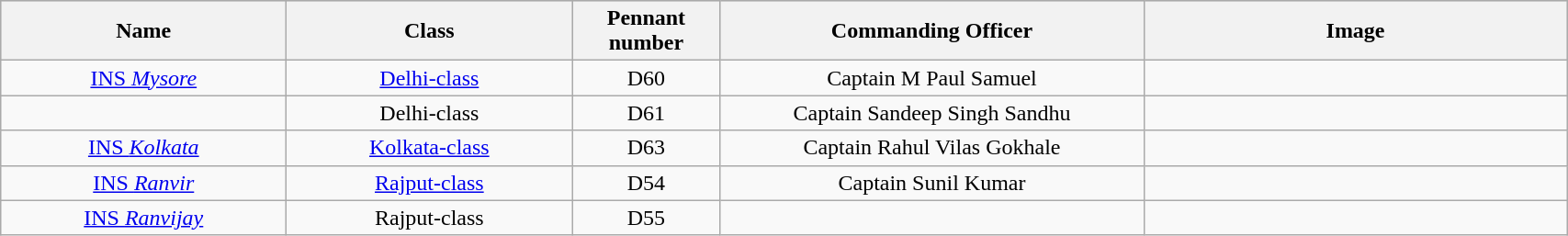<table class="wikitable" style="text-align:center">
<tr style="background:#cccccc">
<th scope="col" style="width: 200px;">Name</th>
<th scope="col" style="width: 200px;">Class</th>
<th scope="col" style="width: 100px;">Pennant number</th>
<th scope="col" style="width: 300px;">Commanding Officer</th>
<th scope="col" style="width: 300px;">Image</th>
</tr>
<tr>
<td><a href='#'>INS <em>Mysore</em></a></td>
<td><a href='#'>Delhi-class</a></td>
<td align="center">D60</td>
<td>Captain M Paul Samuel</td>
<td></td>
</tr>
<tr>
<td></td>
<td>Delhi-class</td>
<td align="center">D61</td>
<td>Captain Sandeep Singh Sandhu</td>
<td></td>
</tr>
<tr>
<td><a href='#'>INS <em>Kolkata</em></a></td>
<td><a href='#'>Kolkata-class</a></td>
<td align="center">D63</td>
<td>Captain Rahul Vilas Gokhale</td>
<td></td>
</tr>
<tr>
<td><a href='#'>INS <em>Ranvir</em></a></td>
<td><a href='#'>Rajput-class</a></td>
<td align="center">D54</td>
<td>Captain Sunil Kumar</td>
<td></td>
</tr>
<tr>
<td><a href='#'>INS <em>Ranvijay</em></a></td>
<td>Rajput-class</td>
<td align="center">D55</td>
<td></td>
<td></td>
</tr>
</table>
